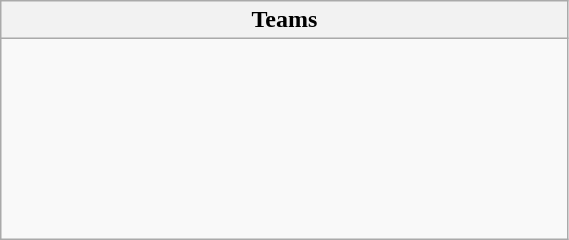<table class="wikitable" width=30%>
<tr>
<th width=25%>Teams</th>
</tr>
<tr>
<td><br><br>
<br>
<br>
<br>
<br>
<br>
</td>
</tr>
</table>
